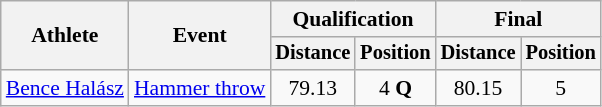<table class=wikitable style=font-size:90%>
<tr>
<th rowspan=2>Athlete</th>
<th rowspan=2>Event</th>
<th colspan=2>Qualification</th>
<th colspan=2>Final</th>
</tr>
<tr style=font-size:95%>
<th>Distance</th>
<th>Position</th>
<th>Distance</th>
<th>Position</th>
</tr>
<tr align=center>
<td align=left><a href='#'>Bence Halász</a></td>
<td align=left><a href='#'>Hammer throw</a></td>
<td>79.13</td>
<td>4  <strong>Q</strong></td>
<td>80.15 </td>
<td>5</td>
</tr>
</table>
